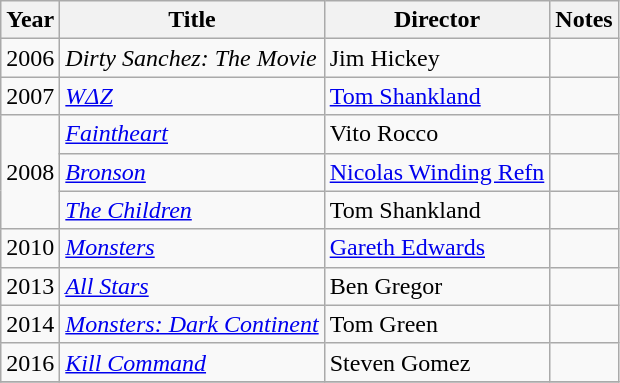<table class="wikitable">
<tr>
<th>Year</th>
<th>Title</th>
<th>Director</th>
<th>Notes</th>
</tr>
<tr>
<td>2006</td>
<td><em>Dirty Sanchez: The Movie</em></td>
<td>Jim Hickey</td>
<td></td>
</tr>
<tr>
<td>2007</td>
<td><em><a href='#'>WΔZ</a></em></td>
<td><a href='#'>Tom Shankland</a></td>
<td></td>
</tr>
<tr>
<td rowspan="3">2008</td>
<td><em><a href='#'>Faintheart</a></em></td>
<td>Vito Rocco</td>
<td></td>
</tr>
<tr>
<td><em><a href='#'>Bronson</a></em></td>
<td><a href='#'>Nicolas Winding Refn</a></td>
<td></td>
</tr>
<tr>
<td><em><a href='#'>The Children</a></em></td>
<td>Tom Shankland</td>
<td></td>
</tr>
<tr>
<td>2010</td>
<td><em><a href='#'>Monsters</a></em></td>
<td><a href='#'>Gareth Edwards</a></td>
<td></td>
</tr>
<tr>
<td>2013</td>
<td><em><a href='#'>All Stars</a></em></td>
<td>Ben Gregor</td>
<td></td>
</tr>
<tr>
<td>2014</td>
<td><em><a href='#'>Monsters: Dark Continent</a></em></td>
<td>Tom Green</td>
<td></td>
</tr>
<tr>
<td>2016</td>
<td><em><a href='#'>Kill Command</a></em></td>
<td>Steven Gomez</td>
<td></td>
</tr>
<tr>
</tr>
</table>
